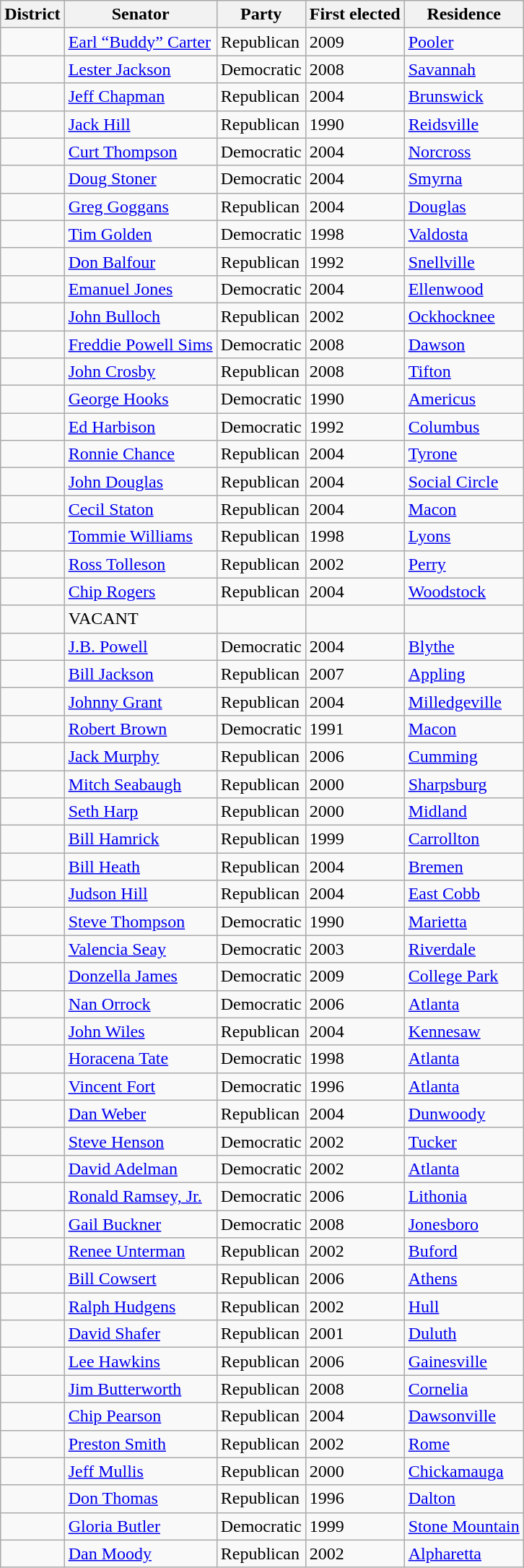<table class="wikitable sortable">
<tr>
<th>District</th>
<th>Senator</th>
<th>Party</th>
<th>First elected</th>
<th>Residence</th>
</tr>
<tr>
<td></td>
<td><a href='#'>Earl “Buddy” Carter</a></td>
<td>Republican</td>
<td>2009</td>
<td><a href='#'>Pooler</a></td>
</tr>
<tr>
<td></td>
<td><a href='#'>Lester Jackson</a></td>
<td>Democratic</td>
<td>2008</td>
<td><a href='#'>Savannah</a></td>
</tr>
<tr>
<td></td>
<td><a href='#'>Jeff Chapman</a></td>
<td>Republican</td>
<td>2004</td>
<td><a href='#'>Brunswick</a></td>
</tr>
<tr>
<td></td>
<td><a href='#'>Jack Hill</a></td>
<td>Republican</td>
<td>1990</td>
<td><a href='#'>Reidsville</a></td>
</tr>
<tr>
<td></td>
<td><a href='#'>Curt Thompson</a></td>
<td>Democratic</td>
<td>2004</td>
<td><a href='#'>Norcross</a></td>
</tr>
<tr>
<td></td>
<td><a href='#'>Doug Stoner</a></td>
<td>Democratic</td>
<td>2004</td>
<td><a href='#'>Smyrna</a></td>
</tr>
<tr>
<td></td>
<td><a href='#'>Greg Goggans</a></td>
<td>Republican</td>
<td>2004</td>
<td><a href='#'>Douglas</a></td>
</tr>
<tr>
<td></td>
<td><a href='#'>Tim Golden</a></td>
<td>Democratic</td>
<td>1998</td>
<td><a href='#'>Valdosta</a></td>
</tr>
<tr>
<td></td>
<td><a href='#'>Don Balfour</a></td>
<td>Republican</td>
<td>1992</td>
<td><a href='#'>Snellville</a></td>
</tr>
<tr>
<td></td>
<td><a href='#'>Emanuel Jones</a></td>
<td>Democratic</td>
<td>2004</td>
<td><a href='#'>Ellenwood</a></td>
</tr>
<tr>
<td></td>
<td><a href='#'>John Bulloch</a></td>
<td>Republican</td>
<td>2002</td>
<td><a href='#'>Ockhocknee</a></td>
</tr>
<tr>
<td></td>
<td><a href='#'>Freddie Powell Sims</a></td>
<td>Democratic</td>
<td>2008</td>
<td><a href='#'>Dawson</a></td>
</tr>
<tr>
<td></td>
<td><a href='#'>John Crosby</a></td>
<td>Republican</td>
<td>2008</td>
<td><a href='#'>Tifton</a></td>
</tr>
<tr>
<td></td>
<td><a href='#'>George Hooks</a></td>
<td>Democratic</td>
<td>1990</td>
<td><a href='#'>Americus</a></td>
</tr>
<tr>
<td></td>
<td><a href='#'>Ed Harbison</a></td>
<td>Democratic</td>
<td>1992</td>
<td><a href='#'>Columbus</a></td>
</tr>
<tr>
<td></td>
<td><a href='#'>Ronnie Chance</a></td>
<td>Republican</td>
<td>2004</td>
<td><a href='#'>Tyrone</a></td>
</tr>
<tr>
<td></td>
<td><a href='#'>John Douglas</a></td>
<td>Republican</td>
<td>2004</td>
<td><a href='#'>Social Circle</a></td>
</tr>
<tr>
<td></td>
<td><a href='#'>Cecil Staton</a></td>
<td>Republican</td>
<td>2004</td>
<td><a href='#'>Macon</a></td>
</tr>
<tr>
<td></td>
<td><a href='#'>Tommie Williams</a></td>
<td>Republican</td>
<td>1998</td>
<td><a href='#'>Lyons</a></td>
</tr>
<tr>
<td></td>
<td><a href='#'>Ross Tolleson</a></td>
<td>Republican</td>
<td>2002</td>
<td><a href='#'>Perry</a></td>
</tr>
<tr>
<td></td>
<td><a href='#'>Chip Rogers</a></td>
<td>Republican</td>
<td>2004</td>
<td><a href='#'>Woodstock</a></td>
</tr>
<tr>
<td></td>
<td>VACANT</td>
<td></td>
<td></td>
<td></td>
</tr>
<tr>
<td></td>
<td><a href='#'>J.B. Powell</a></td>
<td>Democratic</td>
<td>2004</td>
<td><a href='#'>Blythe</a></td>
</tr>
<tr>
<td></td>
<td><a href='#'>Bill Jackson</a></td>
<td>Republican</td>
<td>2007</td>
<td><a href='#'>Appling</a></td>
</tr>
<tr>
<td></td>
<td><a href='#'>Johnny Grant</a></td>
<td>Republican</td>
<td>2004</td>
<td><a href='#'>Milledgeville</a></td>
</tr>
<tr>
<td></td>
<td><a href='#'>Robert Brown</a></td>
<td>Democratic</td>
<td>1991</td>
<td><a href='#'>Macon</a></td>
</tr>
<tr>
<td></td>
<td><a href='#'>Jack Murphy</a></td>
<td>Republican</td>
<td>2006</td>
<td><a href='#'>Cumming</a></td>
</tr>
<tr>
<td></td>
<td><a href='#'>Mitch Seabaugh</a></td>
<td>Republican</td>
<td>2000</td>
<td><a href='#'>Sharpsburg</a></td>
</tr>
<tr>
<td></td>
<td><a href='#'>Seth Harp</a></td>
<td>Republican</td>
<td>2000</td>
<td><a href='#'>Midland</a></td>
</tr>
<tr>
<td></td>
<td><a href='#'>Bill Hamrick</a></td>
<td>Republican</td>
<td>1999</td>
<td><a href='#'>Carrollton</a></td>
</tr>
<tr>
<td></td>
<td><a href='#'>Bill Heath</a></td>
<td>Republican</td>
<td>2004</td>
<td><a href='#'>Bremen</a></td>
</tr>
<tr>
<td></td>
<td><a href='#'>Judson Hill</a></td>
<td>Republican</td>
<td>2004</td>
<td><a href='#'>East Cobb</a></td>
</tr>
<tr>
<td></td>
<td><a href='#'>Steve Thompson</a></td>
<td>Democratic</td>
<td>1990</td>
<td><a href='#'>Marietta</a></td>
</tr>
<tr>
<td></td>
<td><a href='#'>Valencia Seay</a></td>
<td>Democratic</td>
<td>2003</td>
<td><a href='#'>Riverdale</a></td>
</tr>
<tr>
<td></td>
<td><a href='#'>Donzella James</a></td>
<td>Democratic</td>
<td>2009</td>
<td><a href='#'>College Park</a></td>
</tr>
<tr>
<td></td>
<td><a href='#'>Nan Orrock</a></td>
<td>Democratic</td>
<td>2006</td>
<td><a href='#'>Atlanta</a></td>
</tr>
<tr>
<td></td>
<td><a href='#'>John Wiles</a></td>
<td>Republican</td>
<td>2004</td>
<td><a href='#'>Kennesaw</a></td>
</tr>
<tr>
<td></td>
<td><a href='#'>Horacena Tate</a></td>
<td>Democratic</td>
<td>1998</td>
<td><a href='#'>Atlanta</a></td>
</tr>
<tr>
<td></td>
<td><a href='#'>Vincent Fort</a></td>
<td>Democratic</td>
<td>1996</td>
<td><a href='#'>Atlanta</a></td>
</tr>
<tr>
<td></td>
<td><a href='#'>Dan Weber</a></td>
<td>Republican</td>
<td>2004</td>
<td><a href='#'>Dunwoody</a></td>
</tr>
<tr>
<td></td>
<td><a href='#'>Steve Henson</a></td>
<td>Democratic</td>
<td>2002</td>
<td><a href='#'>Tucker</a></td>
</tr>
<tr>
<td></td>
<td><a href='#'>David Adelman</a></td>
<td>Democratic</td>
<td>2002</td>
<td><a href='#'>Atlanta</a></td>
</tr>
<tr>
<td></td>
<td><a href='#'>Ronald Ramsey, Jr.</a></td>
<td>Democratic</td>
<td>2006</td>
<td><a href='#'>Lithonia</a></td>
</tr>
<tr>
<td></td>
<td><a href='#'>Gail Buckner</a></td>
<td>Democratic</td>
<td>2008</td>
<td><a href='#'>Jonesboro</a></td>
</tr>
<tr>
<td></td>
<td><a href='#'>Renee Unterman</a></td>
<td>Republican</td>
<td>2002</td>
<td><a href='#'>Buford</a></td>
</tr>
<tr>
<td></td>
<td><a href='#'>Bill Cowsert</a></td>
<td>Republican</td>
<td>2006</td>
<td><a href='#'>Athens</a></td>
</tr>
<tr>
<td></td>
<td><a href='#'>Ralph Hudgens</a></td>
<td>Republican</td>
<td>2002</td>
<td><a href='#'>Hull</a></td>
</tr>
<tr>
<td></td>
<td><a href='#'>David Shafer</a></td>
<td>Republican</td>
<td>2001</td>
<td><a href='#'>Duluth</a></td>
</tr>
<tr>
<td></td>
<td><a href='#'>Lee Hawkins</a></td>
<td>Republican</td>
<td>2006</td>
<td><a href='#'>Gainesville</a></td>
</tr>
<tr>
<td></td>
<td><a href='#'>Jim Butterworth</a></td>
<td>Republican</td>
<td>2008</td>
<td><a href='#'>Cornelia</a></td>
</tr>
<tr>
<td></td>
<td><a href='#'>Chip Pearson</a></td>
<td>Republican</td>
<td>2004</td>
<td><a href='#'>Dawsonville</a></td>
</tr>
<tr>
<td></td>
<td><a href='#'>Preston Smith</a></td>
<td>Republican</td>
<td>2002</td>
<td><a href='#'>Rome</a></td>
</tr>
<tr>
<td></td>
<td><a href='#'>Jeff Mullis</a></td>
<td>Republican</td>
<td>2000</td>
<td><a href='#'>Chickamauga</a></td>
</tr>
<tr>
<td></td>
<td><a href='#'>Don Thomas</a></td>
<td>Republican</td>
<td>1996</td>
<td><a href='#'>Dalton</a></td>
</tr>
<tr>
<td></td>
<td><a href='#'>Gloria Butler</a></td>
<td>Democratic</td>
<td>1999</td>
<td><a href='#'>Stone Mountain</a></td>
</tr>
<tr>
<td></td>
<td><a href='#'>Dan Moody</a></td>
<td>Republican</td>
<td>2002</td>
<td><a href='#'>Alpharetta</a></td>
</tr>
</table>
